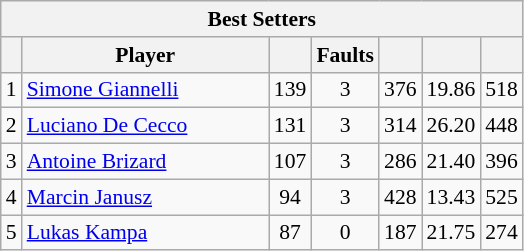<table class="wikitable sortable" style=font-size:90%>
<tr>
<th colspan=7>Best Setters</th>
</tr>
<tr>
<th></th>
<th width=158>Player</th>
<th width=20></th>
<th width=20>Faults</th>
<th width=20></th>
<th width=20></th>
<th width=20></th>
</tr>
<tr>
<td align=center>1</td>
<td> <a href='#'>Simone Giannelli</a></td>
<td align=center>139</td>
<td align=center>3</td>
<td align=center>376</td>
<td align=center>19.86</td>
<td align=center>518</td>
</tr>
<tr>
<td align=center>2</td>
<td> <a href='#'>Luciano De Cecco</a></td>
<td align=center>131</td>
<td align=center>3</td>
<td align=center>314</td>
<td align=center>26.20</td>
<td align=center>448</td>
</tr>
<tr>
<td align=center>3</td>
<td> <a href='#'>Antoine Brizard</a></td>
<td align=center>107</td>
<td align=center>3</td>
<td align=center>286</td>
<td align=center>21.40</td>
<td align=center>396</td>
</tr>
<tr>
<td align=center>4</td>
<td> <a href='#'>Marcin Janusz</a></td>
<td align=center>94</td>
<td align=center>3</td>
<td align=center>428</td>
<td align=center>13.43</td>
<td align=center>525</td>
</tr>
<tr>
<td align=center>5</td>
<td> <a href='#'>Lukas Kampa</a></td>
<td align=center>87</td>
<td align=center>0</td>
<td align=center>187</td>
<td align=center>21.75</td>
<td align=center>274</td>
</tr>
</table>
